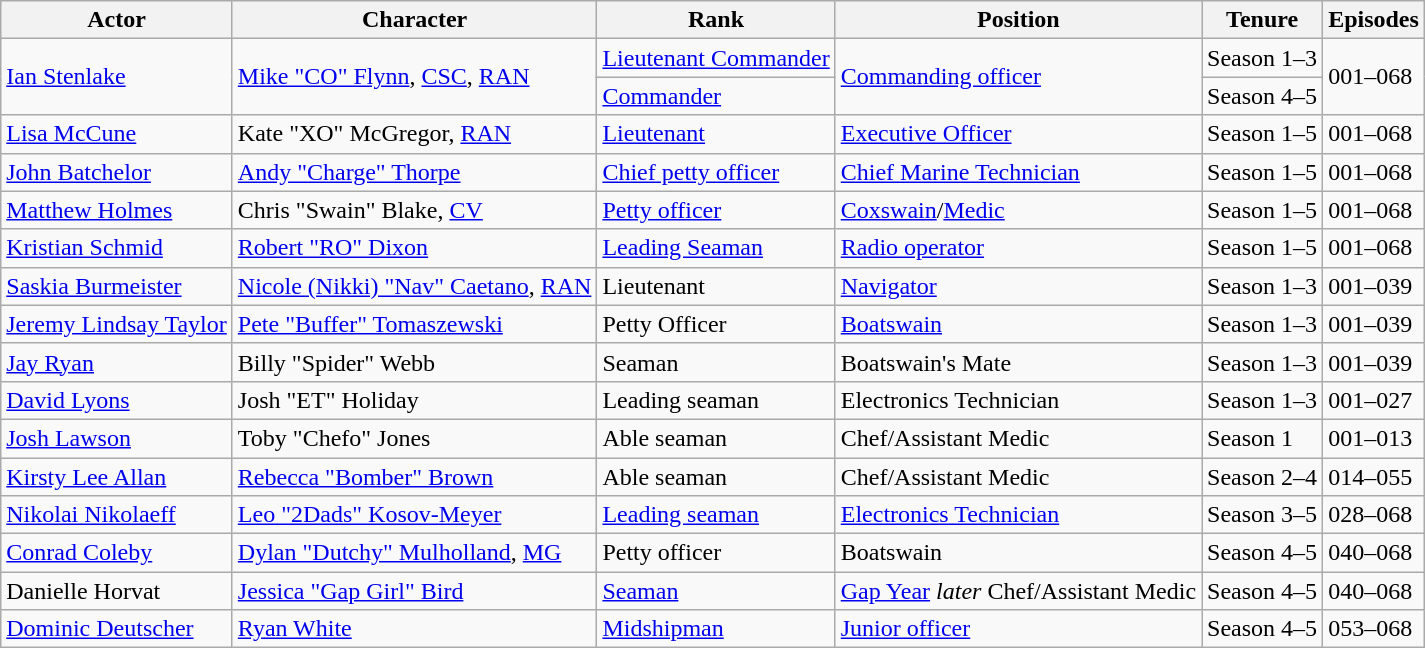<table class="wikitable">
<tr>
<th>Actor</th>
<th>Character</th>
<th>Rank</th>
<th>Position</th>
<th>Tenure</th>
<th>Episodes</th>
</tr>
<tr>
<td rowspan="2"><a href='#'>Ian Stenlake</a></td>
<td rowspan="2"><a href='#'>Mike "CO" Flynn</a>, <a href='#'>CSC</a>, <a href='#'>RAN</a></td>
<td><a href='#'>Lieutenant Commander</a></td>
<td rowspan="2"><a href='#'>Commanding officer</a></td>
<td>Season 1–3</td>
<td rowspan="2">001–068</td>
</tr>
<tr>
<td><a href='#'>Commander</a></td>
<td>Season 4–5</td>
</tr>
<tr>
<td><a href='#'>Lisa McCune</a></td>
<td>Kate "XO" McGregor, <a href='#'>RAN</a></td>
<td><a href='#'>Lieutenant</a></td>
<td><a href='#'>Executive Officer</a></td>
<td>Season 1–5</td>
<td>001–068</td>
</tr>
<tr>
<td><a href='#'>John Batchelor</a></td>
<td><a href='#'>Andy "Charge" Thorpe</a></td>
<td><a href='#'>Chief petty officer</a></td>
<td><a href='#'>Chief Marine Technician</a></td>
<td>Season 1–5</td>
<td>001–068</td>
</tr>
<tr>
<td><a href='#'>Matthew Holmes</a></td>
<td>Chris "Swain" Blake, <a href='#'>CV</a></td>
<td><a href='#'>Petty officer</a></td>
<td><a href='#'>Coxswain</a>/<a href='#'>Medic</a></td>
<td>Season 1–5</td>
<td>001–068</td>
</tr>
<tr>
<td><a href='#'>Kristian Schmid</a></td>
<td><a href='#'>Robert "RO" Dixon</a></td>
<td><a href='#'>Leading Seaman</a></td>
<td><a href='#'>Radio operator</a></td>
<td>Season 1–5</td>
<td>001–068</td>
</tr>
<tr>
<td><a href='#'>Saskia Burmeister</a></td>
<td><a href='#'>Nicole (Nikki) "Nav" Caetano</a>, <a href='#'>RAN</a></td>
<td>Lieutenant</td>
<td><a href='#'>Navigator</a></td>
<td>Season 1–3</td>
<td>001–039</td>
</tr>
<tr>
<td><a href='#'>Jeremy Lindsay Taylor</a></td>
<td><a href='#'>Pete "Buffer" Tomaszewski</a></td>
<td>Petty Officer</td>
<td><a href='#'>Boatswain</a></td>
<td>Season 1–3</td>
<td>001–039</td>
</tr>
<tr>
<td><a href='#'>Jay Ryan</a></td>
<td>Billy "Spider" Webb</td>
<td>Seaman</td>
<td>Boatswain's Mate</td>
<td>Season 1–3</td>
<td>001–039</td>
</tr>
<tr>
<td><a href='#'>David Lyons</a></td>
<td>Josh "ET" Holiday</td>
<td>Leading seaman</td>
<td>Electronics Technician</td>
<td>Season 1–3</td>
<td>001–027</td>
</tr>
<tr>
<td><a href='#'>Josh Lawson</a></td>
<td>Toby "Chefo" Jones</td>
<td>Able seaman</td>
<td>Chef/Assistant Medic</td>
<td>Season 1</td>
<td>001–013</td>
</tr>
<tr>
<td><a href='#'>Kirsty Lee Allan</a></td>
<td><a href='#'>Rebecca "Bomber" Brown</a></td>
<td>Able seaman</td>
<td>Chef/Assistant Medic</td>
<td>Season 2–4</td>
<td>014–055</td>
</tr>
<tr>
<td><a href='#'>Nikolai Nikolaeff</a></td>
<td><a href='#'>Leo "2Dads" Kosov-Meyer</a></td>
<td><a href='#'>Leading seaman</a></td>
<td><a href='#'>Electronics Technician</a></td>
<td>Season 3–5</td>
<td>028–068</td>
</tr>
<tr>
<td><a href='#'>Conrad Coleby</a></td>
<td><a href='#'>Dylan "Dutchy" Mulholland</a>, <a href='#'>MG</a></td>
<td>Petty officer</td>
<td>Boatswain</td>
<td>Season 4–5</td>
<td>040–068</td>
</tr>
<tr>
<td>Danielle Horvat</td>
<td><a href='#'>Jessica "Gap Girl" Bird</a></td>
<td><a href='#'>Seaman</a></td>
<td><a href='#'>Gap Year</a> <em>later</em> Chef/Assistant Medic</td>
<td>Season 4–5</td>
<td>040–068</td>
</tr>
<tr>
<td><a href='#'>Dominic Deutscher</a></td>
<td><a href='#'>Ryan White</a></td>
<td><a href='#'>Midshipman</a></td>
<td><a href='#'>Junior officer</a></td>
<td>Season 4–5</td>
<td>053–068</td>
</tr>
</table>
